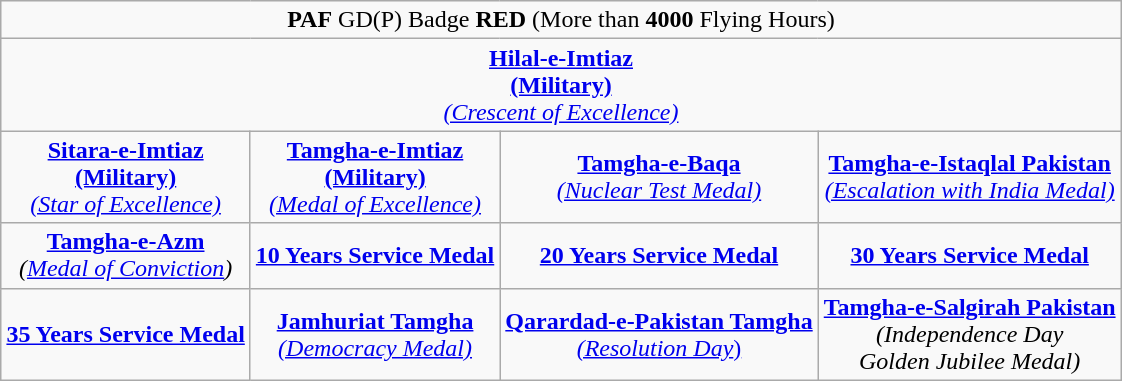<table class="wikitable" style="margin:1em auto; text-align:center;">
<tr>
<td colspan="5"><strong>PAF</strong> GD(P) Badge <strong>RED</strong> (More than <strong>4000</strong> Flying Hours)</td>
</tr>
<tr>
<td colspan="4"><strong><a href='#'>Hilal-e-Imtiaz</a><br><a href='#'>(Military)</a></strong><br><em><a href='#'>(Crescent of Excellence)</a></em></td>
</tr>
<tr>
<td><strong><a href='#'>Sitara-e-Imtiaz</a><br><a href='#'>(Military)</a></strong><br><em><a href='#'>(Star of Excellence)</a></em></td>
<td><strong><a href='#'>Tamgha-e-Imtiaz</a><br><a href='#'>(Military)</a></strong><br><em><a href='#'>(Medal of Excellence)</a></em></td>
<td><strong><a href='#'>Tamgha-e-Baqa</a></strong><br><em><a href='#'>(Nuclear Test Medal)</a></em></td>
<td><strong><a href='#'>Tamgha-e-Istaqlal Pakistan</a></strong><br><em><a href='#'>(Escalation with India Medal)</a></em></td>
</tr>
<tr>
<td><strong><a href='#'>Tamgha-e-Azm</a></strong><br><em>(<a href='#'>Medal of Conviction</a>)</em></td>
<td><strong><a href='#'>10 Years Service Medal</a></strong></td>
<td><strong><a href='#'>20 Years Service Medal</a></strong></td>
<td><strong><a href='#'>30 Years Service Medal</a></strong></td>
</tr>
<tr>
<td><strong><a href='#'>35 Years Service Medal</a></strong></td>
<td><strong><a href='#'>Jamhuriat Tamgha</a></strong><br><em><a href='#'>(Democracy Medal)</a></em></td>
<td><strong><a href='#'>Qarardad-e-Pakistan Tamgha</a></strong><br><a href='#'><em>(Resolution Day</em>)</a></td>
<td><strong><a href='#'>Tamgha-e-Salgirah Pakistan</a></strong><br><em>(Independence Day</em><br><em>Golden Jubilee Medal)</em></td>
</tr>
</table>
